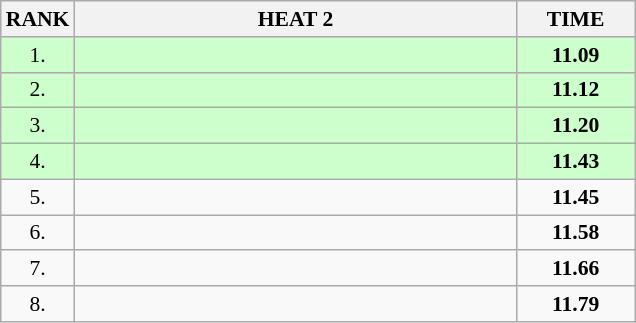<table class="wikitable" style="border-collapse: collapse; font-size: 90%;">
<tr>
<th>RANK</th>
<th style="width: 20em">HEAT 2</th>
<th style="width: 5em">TIME</th>
</tr>
<tr style="background:#ccffcc;">
<td align="center">1.</td>
<td></td>
<td align="center"><strong>11.09</strong></td>
</tr>
<tr style="background:#ccffcc;">
<td align="center">2.</td>
<td></td>
<td align="center"><strong>11.12</strong></td>
</tr>
<tr style="background:#ccffcc;">
<td align="center">3.</td>
<td></td>
<td align="center"><strong>11.20</strong></td>
</tr>
<tr style="background:#ccffcc;">
<td align="center">4.</td>
<td></td>
<td align="center"><strong>11.43</strong></td>
</tr>
<tr>
<td align="center">5.</td>
<td></td>
<td align="center"><strong>11.45</strong></td>
</tr>
<tr>
<td align="center">6.</td>
<td></td>
<td align="center"><strong>11.58</strong></td>
</tr>
<tr>
<td align="center">7.</td>
<td></td>
<td align="center"><strong>11.66</strong></td>
</tr>
<tr>
<td align="center">8.</td>
<td></td>
<td align="center"><strong>11.79</strong></td>
</tr>
</table>
